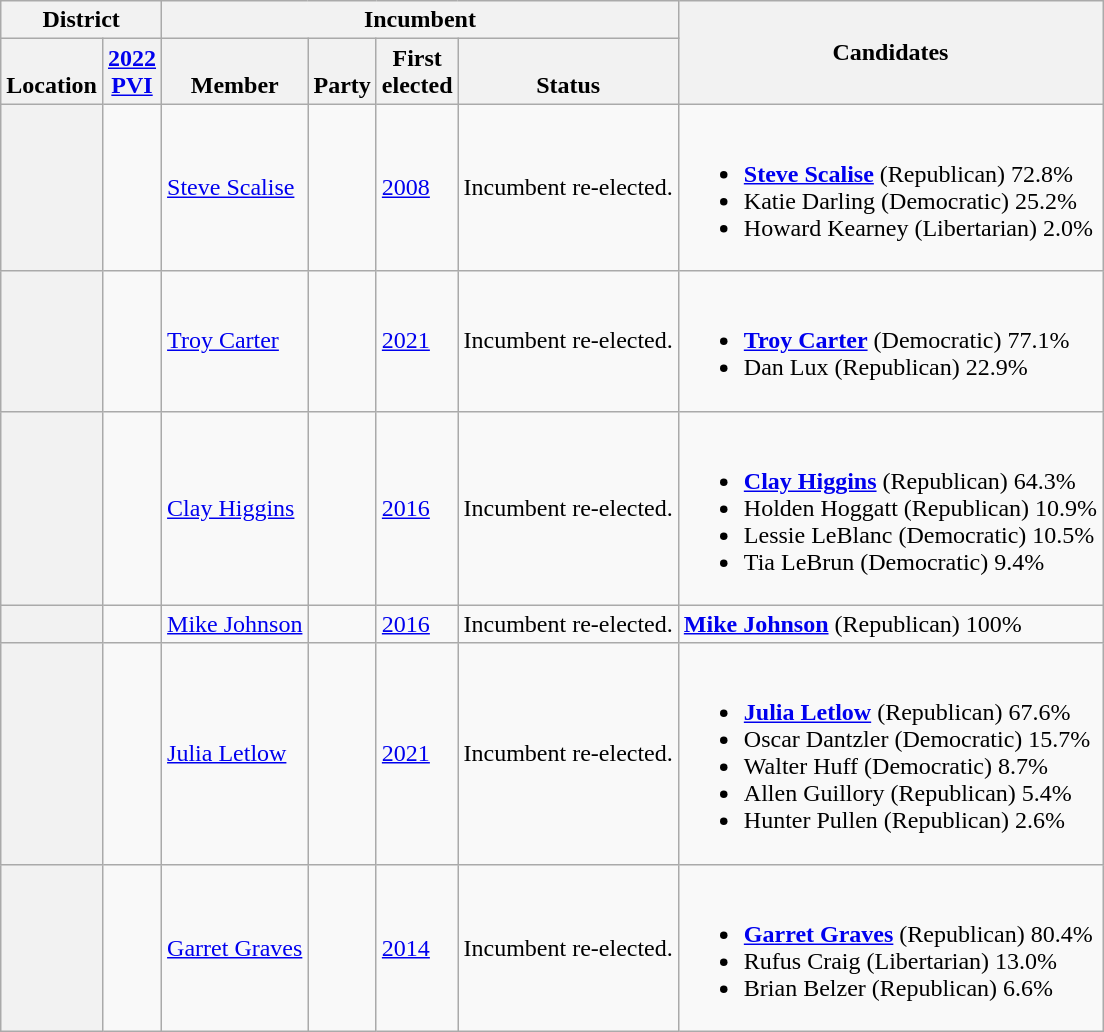<table class="wikitable sortable">
<tr>
<th colspan=2>District</th>
<th colspan=4>Incumbent</th>
<th rowspan=2 class="unsortable">Candidates</th>
</tr>
<tr valign=bottom>
<th>Location</th>
<th><a href='#'>2022<br>PVI</a></th>
<th>Member</th>
<th>Party</th>
<th>First<br>elected</th>
<th>Status</th>
</tr>
<tr>
<th></th>
<td></td>
<td><a href='#'>Steve Scalise</a></td>
<td></td>
<td><a href='#'>2008 </a></td>
<td>Incumbent re-elected.</td>
<td nowrap><br><ul><li> <strong><a href='#'>Steve Scalise</a></strong> (Republican) 72.8%</li><li>Katie Darling (Democratic) 25.2%</li><li>Howard Kearney (Libertarian) 2.0%</li></ul></td>
</tr>
<tr>
<th></th>
<td></td>
<td><a href='#'>Troy Carter</a></td>
<td></td>
<td><a href='#'>2021 </a></td>
<td>Incumbent re-elected.</td>
<td nowrap><br><ul><li> <strong><a href='#'>Troy Carter</a></strong> (Democratic) 77.1%</li><li>Dan Lux (Republican) 22.9%</li></ul></td>
</tr>
<tr>
<th></th>
<td></td>
<td><a href='#'>Clay Higgins</a></td>
<td></td>
<td><a href='#'>2016</a></td>
<td>Incumbent re-elected.</td>
<td nowrap><br><ul><li> <strong><a href='#'>Clay Higgins</a></strong> (Republican) 64.3%</li><li>Holden Hoggatt (Republican) 10.9%</li><li>Lessie LeBlanc (Democratic) 10.5%</li><li>Tia LeBrun (Democratic) 9.4%</li></ul></td>
</tr>
<tr>
<th></th>
<td></td>
<td><a href='#'>Mike Johnson</a></td>
<td></td>
<td><a href='#'>2016</a></td>
<td>Incumbent re-elected.</td>
<td nowrap> <strong><a href='#'>Mike Johnson</a></strong> (Republican) 100%</td>
</tr>
<tr>
<th></th>
<td></td>
<td><a href='#'>Julia Letlow</a></td>
<td></td>
<td><a href='#'>2021 </a></td>
<td>Incumbent re-elected.</td>
<td nowrap><br><ul><li> <strong><a href='#'>Julia Letlow</a></strong> (Republican) 67.6%</li><li>Oscar Dantzler (Democratic) 15.7%</li><li>Walter Huff (Democratic) 8.7%</li><li>Allen Guillory (Republican) 5.4%</li><li>Hunter Pullen (Republican) 2.6%</li></ul></td>
</tr>
<tr>
<th></th>
<td></td>
<td><a href='#'>Garret Graves</a></td>
<td></td>
<td><a href='#'>2014</a></td>
<td>Incumbent re-elected.</td>
<td nowrap><br><ul><li> <strong><a href='#'>Garret Graves</a></strong> (Republican) 80.4%</li><li>Rufus Craig (Libertarian) 13.0%</li><li>Brian Belzer (Republican) 6.6%</li></ul></td>
</tr>
</table>
